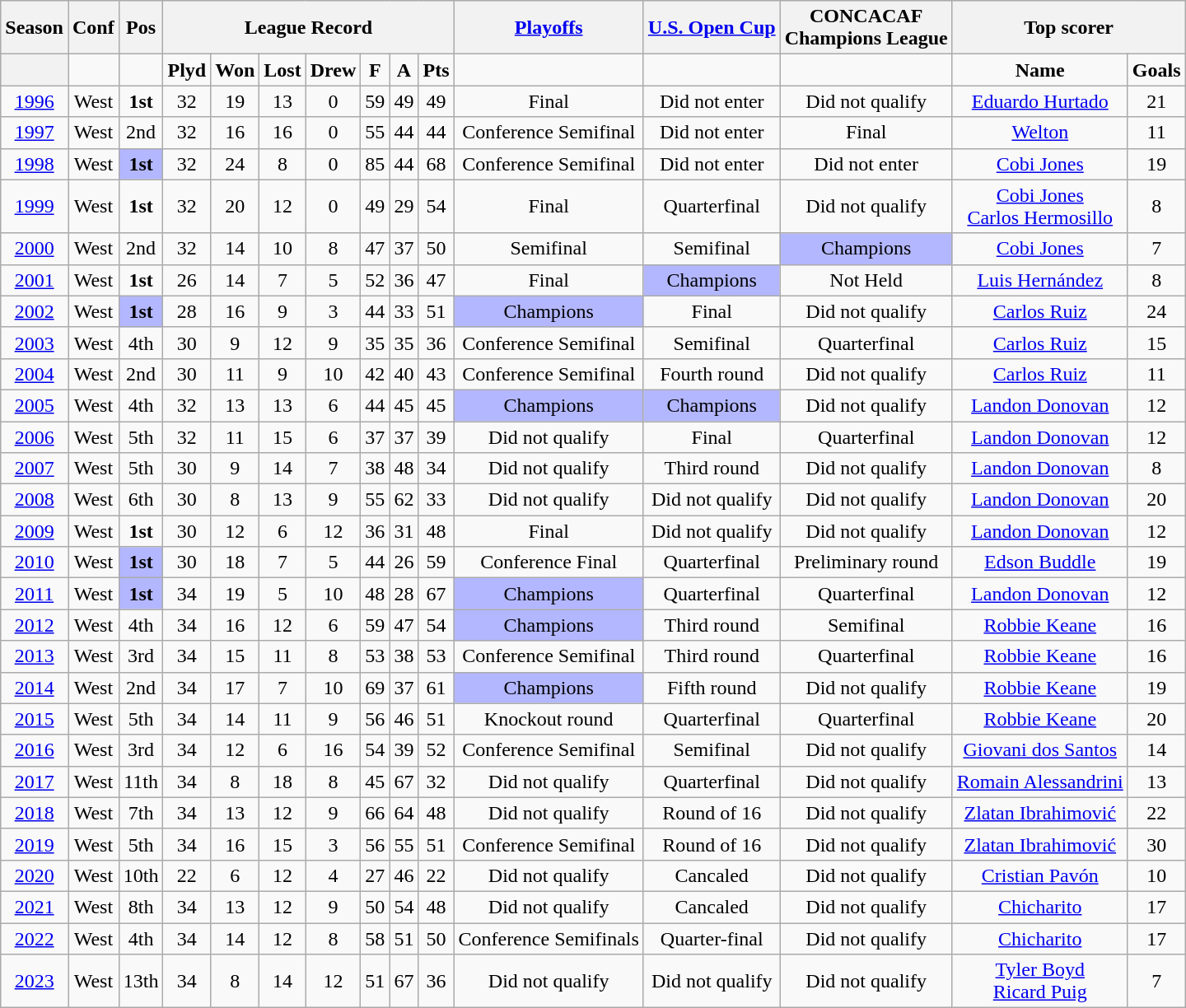<table class="wikitable" style="text-align: center;">
<tr>
<th>Season</th>
<th>Conf</th>
<th>Pos</th>
<th colspan=7>League Record</th>
<th><a href='#'>Playoffs</a></th>
<th><a href='#'>U.S. Open Cup</a></th>
<th>CONCACAF <br> Champions League</th>
<th colspan=2>Top scorer</th>
</tr>
<tr>
<th></th>
<td></td>
<td></td>
<td><strong>Plyd</strong></td>
<td><strong>Won</strong></td>
<td><strong>Lost</strong></td>
<td><strong>Drew</strong></td>
<td><strong>F</strong></td>
<td><strong>A</strong></td>
<td><strong>Pts</strong></td>
<td></td>
<td></td>
<td></td>
<td><strong>Name</strong></td>
<td><strong>Goals</strong></td>
</tr>
<tr>
<td><a href='#'>1996</a></td>
<td>West</td>
<td><strong>1st</strong></td>
<td>32</td>
<td>19</td>
<td>13</td>
<td>0</td>
<td>59</td>
<td>49</td>
<td>49</td>
<td>Final</td>
<td>Did not enter</td>
<td>Did not qualify</td>
<td><a href='#'>Eduardo Hurtado</a></td>
<td>21</td>
</tr>
<tr>
<td><a href='#'>1997</a></td>
<td>West</td>
<td>2nd</td>
<td>32</td>
<td>16</td>
<td>16</td>
<td>0</td>
<td>55</td>
<td>44</td>
<td>44</td>
<td>Conference Semifinal</td>
<td>Did not enter</td>
<td>Final</td>
<td><a href='#'>Welton</a></td>
<td>11</td>
</tr>
<tr>
<td><a href='#'>1998</a></td>
<td>West</td>
<td bgcolor="#B3B7FF"><strong>1st</strong></td>
<td>32</td>
<td>24</td>
<td>8</td>
<td>0</td>
<td>85</td>
<td>44</td>
<td>68</td>
<td>Conference Semifinal</td>
<td>Did not enter</td>
<td>Did not enter</td>
<td><a href='#'>Cobi Jones</a></td>
<td>19</td>
</tr>
<tr>
<td><a href='#'>1999</a></td>
<td>West</td>
<td><strong>1st</strong></td>
<td>32</td>
<td>20</td>
<td>12</td>
<td>0</td>
<td>49</td>
<td>29</td>
<td>54</td>
<td>Final</td>
<td>Quarterfinal</td>
<td>Did not qualify</td>
<td><a href='#'>Cobi Jones</a> <br> <a href='#'>Carlos Hermosillo</a></td>
<td>8</td>
</tr>
<tr>
<td><a href='#'>2000</a></td>
<td>West</td>
<td>2nd</td>
<td>32</td>
<td>14</td>
<td>10</td>
<td>8</td>
<td>47</td>
<td>37</td>
<td>50</td>
<td>Semifinal</td>
<td>Semifinal</td>
<td bgcolor="#B3B7FF">Champions</td>
<td><a href='#'>Cobi Jones</a></td>
<td>7</td>
</tr>
<tr>
<td><a href='#'>2001</a></td>
<td>West</td>
<td><strong>1st</strong></td>
<td>26</td>
<td>14</td>
<td>7</td>
<td>5</td>
<td>52</td>
<td>36</td>
<td>47</td>
<td>Final</td>
<td bgcolor="B3B7FF">Champions</td>
<td>Not Held</td>
<td><a href='#'>Luis Hernández</a></td>
<td>8</td>
</tr>
<tr>
<td><a href='#'>2002</a></td>
<td>West</td>
<td bgcolor="#B3B7FF"><strong>1st</strong></td>
<td>28</td>
<td>16</td>
<td>9</td>
<td>3</td>
<td>44</td>
<td>33</td>
<td>51</td>
<td bgcolor="B3B7FF">Champions</td>
<td>Final</td>
<td>Did not qualify</td>
<td><a href='#'>Carlos Ruiz</a></td>
<td>24</td>
</tr>
<tr>
<td><a href='#'>2003</a></td>
<td>West</td>
<td>4th</td>
<td>30</td>
<td>9</td>
<td>12</td>
<td>9</td>
<td>35</td>
<td>35</td>
<td>36</td>
<td>Conference Semifinal</td>
<td>Semifinal</td>
<td>Quarterfinal</td>
<td><a href='#'>Carlos Ruiz</a></td>
<td>15</td>
</tr>
<tr>
<td><a href='#'>2004</a></td>
<td>West</td>
<td>2nd</td>
<td>30</td>
<td>11</td>
<td>9</td>
<td>10</td>
<td>42</td>
<td>40</td>
<td>43</td>
<td>Conference Semifinal</td>
<td>Fourth round</td>
<td>Did not qualify</td>
<td><a href='#'>Carlos Ruiz</a></td>
<td>11</td>
</tr>
<tr>
<td><a href='#'>2005</a></td>
<td>West</td>
<td>4th</td>
<td>32</td>
<td>13</td>
<td>13</td>
<td>6</td>
<td>44</td>
<td>45</td>
<td>45</td>
<td bgcolor="#B3B7FF">Champions</td>
<td bgcolor="#B3B7FF">Champions</td>
<td>Did not qualify</td>
<td><a href='#'>Landon Donovan</a></td>
<td>12</td>
</tr>
<tr>
<td><a href='#'>2006</a></td>
<td>West</td>
<td>5th</td>
<td>32</td>
<td>11</td>
<td>15</td>
<td>6</td>
<td>37</td>
<td>37</td>
<td>39</td>
<td>Did not qualify</td>
<td>Final</td>
<td>Quarterfinal</td>
<td><a href='#'>Landon Donovan</a></td>
<td>12</td>
</tr>
<tr>
<td><a href='#'>2007</a></td>
<td>West</td>
<td>5th</td>
<td>30</td>
<td>9</td>
<td>14</td>
<td>7</td>
<td>38</td>
<td>48</td>
<td>34</td>
<td>Did not qualify</td>
<td>Third round</td>
<td>Did not qualify</td>
<td><a href='#'>Landon Donovan</a></td>
<td>8</td>
</tr>
<tr>
<td><a href='#'>2008</a></td>
<td>West</td>
<td>6th</td>
<td>30</td>
<td>8</td>
<td>13</td>
<td>9</td>
<td>55</td>
<td>62</td>
<td>33</td>
<td>Did not qualify</td>
<td>Did not qualify</td>
<td>Did not qualify</td>
<td><a href='#'>Landon Donovan</a></td>
<td>20</td>
</tr>
<tr>
<td><a href='#'>2009</a></td>
<td>West</td>
<td><strong>1st</strong></td>
<td>30</td>
<td>12</td>
<td>6</td>
<td>12</td>
<td>36</td>
<td>31</td>
<td>48</td>
<td>Final</td>
<td>Did not qualify</td>
<td>Did not qualify</td>
<td><a href='#'>Landon Donovan</a></td>
<td>12</td>
</tr>
<tr>
<td><a href='#'>2010</a></td>
<td>West</td>
<td bgcolor="#B3B7FF"><strong>1st</strong></td>
<td>30</td>
<td>18</td>
<td>7</td>
<td>5</td>
<td>44</td>
<td>26</td>
<td>59</td>
<td>Conference Final</td>
<td>Quarterfinal</td>
<td>Preliminary round</td>
<td><a href='#'>Edson Buddle</a></td>
<td>19</td>
</tr>
<tr>
<td><a href='#'>2011</a></td>
<td>West</td>
<td bgcolor="#B3B7FF"><strong>1st</strong></td>
<td>34</td>
<td>19</td>
<td>5</td>
<td>10</td>
<td>48</td>
<td>28</td>
<td>67</td>
<td bgcolor="#B3B7FF">Champions</td>
<td>Quarterfinal</td>
<td>Quarterfinal</td>
<td><a href='#'>Landon Donovan</a></td>
<td>12</td>
</tr>
<tr>
<td><a href='#'>2012</a></td>
<td>West</td>
<td>4th</td>
<td>34</td>
<td>16</td>
<td>12</td>
<td>6</td>
<td>59</td>
<td>47</td>
<td>54</td>
<td bgcolor="#B3B7FF">Champions</td>
<td>Third round</td>
<td>Semifinal</td>
<td><a href='#'>Robbie Keane</a></td>
<td>16</td>
</tr>
<tr>
<td><a href='#'>2013</a></td>
<td>West</td>
<td>3rd</td>
<td>34</td>
<td>15</td>
<td>11</td>
<td>8</td>
<td>53</td>
<td>38</td>
<td>53</td>
<td>Conference Semifinal</td>
<td>Third round</td>
<td>Quarterfinal</td>
<td><a href='#'>Robbie Keane</a></td>
<td>16</td>
</tr>
<tr>
<td><a href='#'>2014</a></td>
<td>West</td>
<td>2nd</td>
<td>34</td>
<td>17</td>
<td>7</td>
<td>10</td>
<td>69</td>
<td>37</td>
<td>61</td>
<td bgcolor="#B3B7FF">Champions</td>
<td>Fifth round</td>
<td>Did not qualify</td>
<td><a href='#'>Robbie Keane</a></td>
<td>19</td>
</tr>
<tr>
<td><a href='#'>2015</a></td>
<td>West</td>
<td>5th</td>
<td>34</td>
<td>14</td>
<td>11</td>
<td>9</td>
<td>56</td>
<td>46</td>
<td>51</td>
<td>Knockout round</td>
<td>Quarterfinal</td>
<td>Quarterfinal</td>
<td><a href='#'>Robbie Keane</a></td>
<td>20</td>
</tr>
<tr>
<td><a href='#'>2016</a></td>
<td>West</td>
<td>3rd</td>
<td>34</td>
<td>12</td>
<td>6</td>
<td>16</td>
<td>54</td>
<td>39</td>
<td>52</td>
<td>Conference Semifinal</td>
<td>Semifinal</td>
<td>Did not qualify</td>
<td><a href='#'>Giovani dos Santos</a></td>
<td>14</td>
</tr>
<tr>
<td><a href='#'>2017</a></td>
<td>West</td>
<td>11th</td>
<td>34</td>
<td>8</td>
<td>18</td>
<td>8</td>
<td>45</td>
<td>67</td>
<td>32</td>
<td>Did not qualify</td>
<td>Quarterfinal</td>
<td>Did not qualify</td>
<td><a href='#'>Romain Alessandrini</a></td>
<td>13</td>
</tr>
<tr>
<td><a href='#'>2018</a></td>
<td>West</td>
<td>7th</td>
<td>34</td>
<td>13</td>
<td>12</td>
<td>9</td>
<td>66</td>
<td>64</td>
<td>48</td>
<td>Did not qualify</td>
<td>Round of 16</td>
<td>Did not qualify</td>
<td><a href='#'>Zlatan Ibrahimović</a></td>
<td>22</td>
</tr>
<tr>
<td><a href='#'>2019</a></td>
<td>West</td>
<td>5th</td>
<td>34</td>
<td>16</td>
<td>15</td>
<td>3</td>
<td>56</td>
<td>55</td>
<td>51</td>
<td>Conference Semifinal</td>
<td>Round of 16</td>
<td>Did not qualify</td>
<td><a href='#'>Zlatan Ibrahimović</a></td>
<td>30</td>
</tr>
<tr>
<td><a href='#'>2020</a></td>
<td>West</td>
<td>10th</td>
<td>22</td>
<td>6</td>
<td>12</td>
<td>4</td>
<td>27</td>
<td>46</td>
<td>22</td>
<td>Did not qualify</td>
<td>Cancaled</td>
<td>Did not qualify</td>
<td><a href='#'>Cristian Pavón</a></td>
<td>10</td>
</tr>
<tr>
<td><a href='#'>2021</a></td>
<td>West</td>
<td>8th</td>
<td>34</td>
<td>13</td>
<td>12</td>
<td>9</td>
<td>50</td>
<td>54</td>
<td>48</td>
<td>Did not qualify</td>
<td>Cancaled</td>
<td>Did not qualify</td>
<td><a href='#'>Chicharito</a></td>
<td>17</td>
</tr>
<tr>
<td><a href='#'>2022</a></td>
<td>West</td>
<td>4th</td>
<td>34</td>
<td>14</td>
<td>12</td>
<td>8</td>
<td>58</td>
<td>51</td>
<td>50</td>
<td>Conference Semifinals</td>
<td>Quarter-final</td>
<td>Did not qualify</td>
<td><a href='#'>Chicharito</a></td>
<td>17</td>
</tr>
<tr>
<td><a href='#'>2023</a></td>
<td>West</td>
<td>13th</td>
<td>34</td>
<td>8</td>
<td>14</td>
<td>12</td>
<td>51</td>
<td>67</td>
<td>36</td>
<td>Did not qualify</td>
<td>Did not qualify</td>
<td>Did not qualify</td>
<td><a href='#'>Tyler Boyd</a><br><a href='#'>Ricard Puig</a></td>
<td>7</td>
</tr>
</table>
